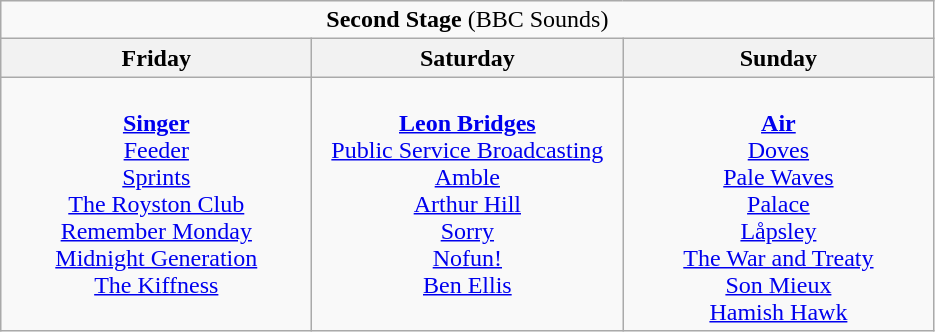<table class="wikitable">
<tr>
<td colspan="3" align="center"><strong>Second Stage</strong> (BBC Sounds)</td>
</tr>
<tr>
<th>Friday</th>
<th>Saturday</th>
<th>Sunday</th>
</tr>
<tr>
<td valign="top" align="center" width=200><br><strong><a href='#'> Singer</a></strong>
<br> <a href='#'> Feeder</a>
<br> <a href='#'>Sprints</a>
<br> <a href='#'>The Royston Club</a>
<br> <a href='#'>Remember Monday</a>
<br> <a href='#'>Midnight Generation</a>
<br> <a href='#'>The Kiffness</a></td>
<td valign="top" align="center" width=200><br><strong><a href='#'>Leon Bridges</a></strong>
<br> <a href='#'> Public Service Broadcasting</a>
<br> <a href='#'> Amble</a>
<br> <a href='#'>Arthur Hill</a>
<br> <a href='#'> Sorry</a>
<br> <a href='#'>Nofun!</a>
<br> <a href='#'>Ben Ellis</a></td>
<td valign="top" align="center" width=200><br><strong><a href='#'> Air</a></strong> 
<br> <a href='#'> Doves</a>
<br> <a href='#'>Pale Waves</a>
<br> <a href='#'> Palace</a>
<br> <a href='#'>Låpsley</a>
<br> <a href='#'>The War and Treaty</a>
<br> <a href='#'>Son Mieux</a>
<br> <a href='#'>Hamish Hawk</a></td>
</tr>
</table>
